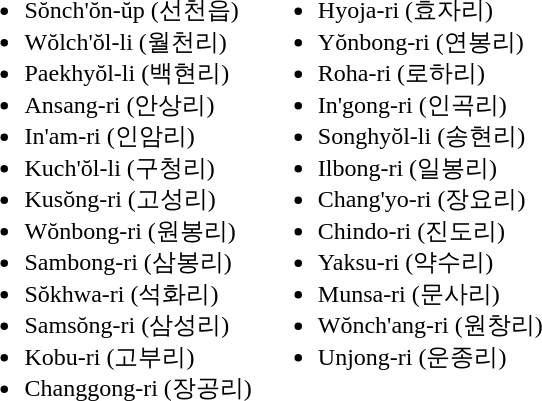<table>
<tr>
<td valign="top"><br><ul><li>Sŏnch'ŏn-ŭp (선천읍)</li><li>Wŏlch'ŏl-li (월천리)</li><li>Paekhyŏl-li (백현리)</li><li>Ansang-ri (안상리)</li><li>In'am-ri (인암리)</li><li>Kuch'ŏl-li (구청리)</li><li>Kusŏng-ri (고성리)</li><li>Wŏnbong-ri (원봉리)</li><li>Sambong-ri (삼봉리)</li><li>Sŏkhwa-ri (석화리)</li><li>Samsŏng-ri (삼성리)</li><li>Kobu-ri (고부리)</li><li>Changgong-ri (장공리)</li></ul></td>
<td valign="top"><br><ul><li>Hyoja-ri (효자리)</li><li>Yŏnbong-ri (연봉리)</li><li>Roha-ri (로하리)</li><li>In'gong-ri (인곡리)</li><li>Songhyŏl-li (송현리)</li><li>Ilbong-ri (일봉리)</li><li>Chang'yo-ri (장요리)</li><li>Chindo-ri (진도리)</li><li>Yaksu-ri (약수리)</li><li>Munsa-ri (문사리)</li><li>Wŏnch'ang-ri (원창리)</li><li>Unjong-ri (운종리)</li></ul></td>
</tr>
</table>
